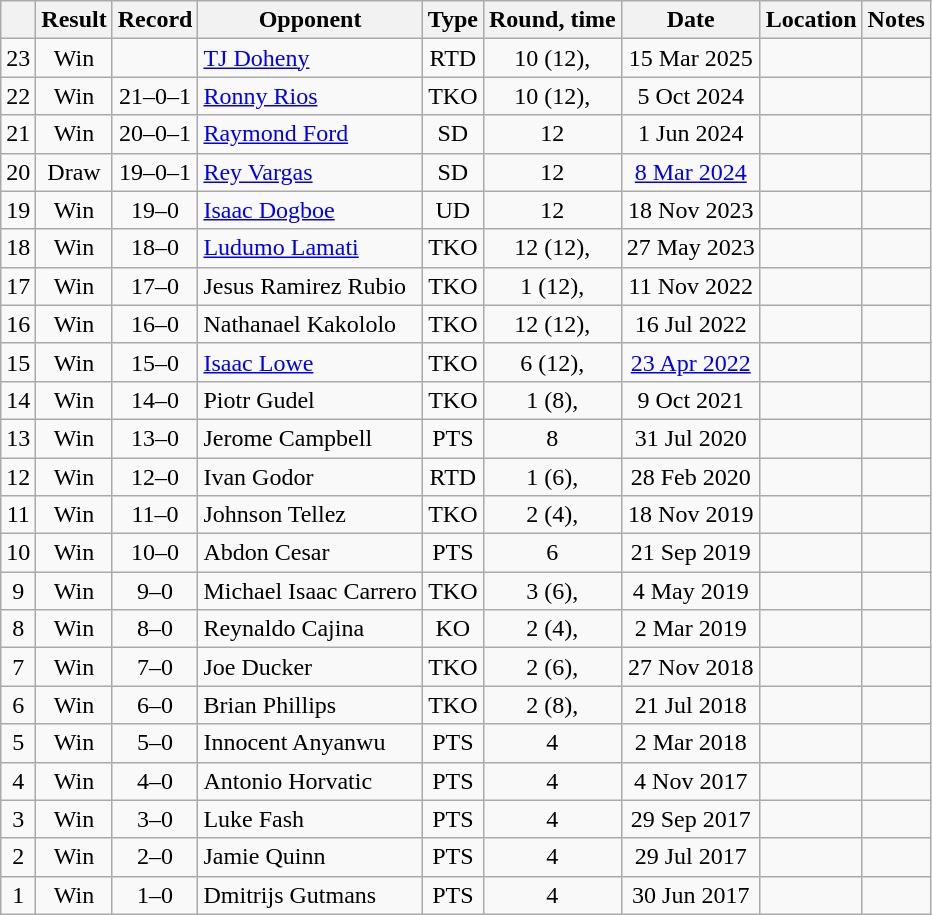<table class=wikitable style=text-align:center>
<tr>
<th></th>
<th>Result</th>
<th>Record</th>
<th>Opponent</th>
<th>Type</th>
<th>Round, time</th>
<th>Date</th>
<th>Location</th>
<th>Notes</th>
</tr>
<tr>
<td>23</td>
<td>Win</td>
<td></td>
<td align=left><a href='#'>TJ Doheny</a></td>
<td>RTD</td>
<td>10 (12), </td>
<td>15 Mar 2025</td>
<td align=left></td>
<td align=left></td>
</tr>
<tr>
<td>22</td>
<td>Win</td>
<td>21–0–1</td>
<td align=left><a href='#'>Ronny Rios</a></td>
<td>TKO</td>
<td>10 (12), </td>
<td>5 Oct 2024</td>
<td align=left></td>
<td align=left></td>
</tr>
<tr>
<td>21</td>
<td>Win</td>
<td>20–0–1</td>
<td align=left><a href='#'>Raymond Ford</a></td>
<td>SD</td>
<td>12</td>
<td>1 Jun 2024</td>
<td align=left></td>
<td align=left></td>
</tr>
<tr>
<td>20</td>
<td>Draw</td>
<td>19–0–1</td>
<td align=left><a href='#'>Rey Vargas</a></td>
<td>SD</td>
<td>12</td>
<td><a href='#'>8 Mar 2024</a></td>
<td align=left></td>
<td align=left></td>
</tr>
<tr>
<td>19</td>
<td>Win</td>
<td>19–0</td>
<td align=left><a href='#'>Isaac Dogboe</a></td>
<td>UD</td>
<td>12</td>
<td>18 Nov 2023</td>
<td align=left></td>
<td align=left></td>
</tr>
<tr>
<td>18</td>
<td>Win</td>
<td>18–0</td>
<td align=left><a href='#'>Ludumo Lamati</a></td>
<td>TKO</td>
<td>12 (12), </td>
<td>27 May 2023</td>
<td align=left></td>
<td align=left></td>
</tr>
<tr>
<td>17</td>
<td>Win</td>
<td>17–0</td>
<td align=left>Jesus Ramirez Rubio</td>
<td>TKO</td>
<td>1 (12), </td>
<td>11 Nov 2022</td>
<td align=left></td>
<td align=left></td>
</tr>
<tr>
<td>16</td>
<td>Win</td>
<td>16–0</td>
<td align=left>Nathanael Kakololo</td>
<td>TKO</td>
<td>12 (12), </td>
<td>16 Jul 2022</td>
<td align=left></td>
<td align=left></td>
</tr>
<tr>
<td>15</td>
<td>Win</td>
<td>15–0</td>
<td align=left><a href='#'>Isaac Lowe</a></td>
<td>TKO</td>
<td>6 (12), </td>
<td><a href='#'>23 Apr 2022</a></td>
<td align=left></td>
<td align=left></td>
</tr>
<tr>
<td>14</td>
<td>Win</td>
<td>14–0</td>
<td align=left>Piotr Gudel</td>
<td>TKO</td>
<td>1 (8), </td>
<td>9 Oct 2021</td>
<td align=left></td>
<td align=left></td>
</tr>
<tr>
<td>13</td>
<td>Win</td>
<td>13–0</td>
<td align=left>Jerome Campbell</td>
<td>PTS</td>
<td>8</td>
<td>31 Jul 2020</td>
<td align=left></td>
<td align=left></td>
</tr>
<tr>
<td>12</td>
<td>Win</td>
<td>12–0</td>
<td align=left>Ivan Godor</td>
<td>RTD</td>
<td>1 (6), </td>
<td>28 Feb 2020</td>
<td align=left></td>
<td align=left></td>
</tr>
<tr>
<td>11</td>
<td>Win</td>
<td>11–0</td>
<td align=left>Johnson Tellez</td>
<td>TKO</td>
<td>2 (4), </td>
<td>18 Nov 2019</td>
<td align=left></td>
<td align=left></td>
</tr>
<tr>
<td>10</td>
<td>Win</td>
<td>10–0</td>
<td align=left>Abdon Cesar</td>
<td>PTS</td>
<td>6</td>
<td>21 Sep 2019</td>
<td align=left></td>
<td align=left></td>
</tr>
<tr>
<td>9</td>
<td>Win</td>
<td>9–0</td>
<td align=left>Michael Isaac Carrero</td>
<td>TKO</td>
<td>3 (6), </td>
<td>4 May 2019</td>
<td align=left></td>
<td align=left></td>
</tr>
<tr>
<td>8</td>
<td>Win</td>
<td>8–0</td>
<td align=left>Reynaldo Cajina</td>
<td>KO</td>
<td>2 (4), </td>
<td>2 Mar 2019</td>
<td align=left></td>
<td align=left></td>
</tr>
<tr>
<td>7</td>
<td>Win</td>
<td>7–0</td>
<td align=left>Joe Ducker</td>
<td>TKO</td>
<td>2 (6), </td>
<td>27 Nov 2018</td>
<td align=left></td>
<td align=left></td>
</tr>
<tr>
<td>6</td>
<td>Win</td>
<td>6–0</td>
<td align=left>Brian Phillips</td>
<td>TKO</td>
<td>2 (8), </td>
<td>21 Jul 2018</td>
<td align=left></td>
<td align=left></td>
</tr>
<tr>
<td>5</td>
<td>Win</td>
<td>5–0</td>
<td align=left>Innocent Anyanwu</td>
<td>PTS</td>
<td>4</td>
<td>2 Mar 2018</td>
<td align=left></td>
<td align=left></td>
</tr>
<tr>
<td>4</td>
<td>Win</td>
<td>4–0</td>
<td align=left>Antonio Horvatic</td>
<td>PTS</td>
<td>4</td>
<td>4 Nov 2017</td>
<td align=left></td>
<td align=left></td>
</tr>
<tr>
<td>3</td>
<td>Win</td>
<td>3–0</td>
<td align=left>Luke Fash</td>
<td>PTS</td>
<td>4</td>
<td>29 Sep 2017</td>
<td align=left></td>
<td align=left></td>
</tr>
<tr>
<td>2</td>
<td>Win</td>
<td>2–0</td>
<td align=left>Jamie Quinn</td>
<td>PTS</td>
<td>4</td>
<td>29 Jul 2017</td>
<td align=left></td>
<td align=left></td>
</tr>
<tr>
<td>1</td>
<td>Win</td>
<td>1–0</td>
<td align=left>Dmitrijs Gutmans</td>
<td>PTS</td>
<td>4</td>
<td>30 Jun 2017</td>
<td align=left></td>
<td align=left></td>
</tr>
</table>
